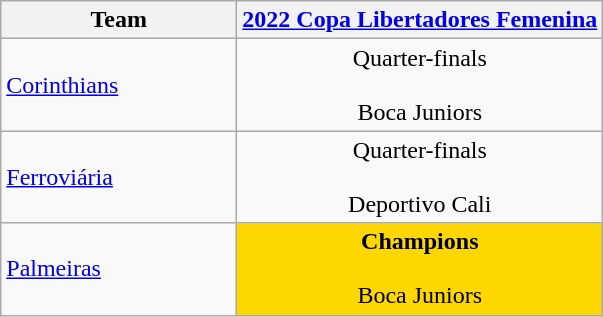<table class="wikitable">
<tr>
<th width=150>Team</th>
<th width=><a href='#'>2022 Copa Libertadores Femenina</a></th>
</tr>
<tr>
<td><a href='#'>Corinthians</a></td>
<td align=center>Quarter-finals<br><br> Boca Juniors</td>
</tr>
<tr>
<td><a href='#'>Ferroviária</a></td>
<td align=center>Quarter-finals<br><br> Deportivo Cali</td>
</tr>
<tr>
<td><a href='#'>Palmeiras</a></td>
<td align=center bgcolor=gold><strong>Champions</strong><br><br> Boca Juniors</td>
</tr>
</table>
